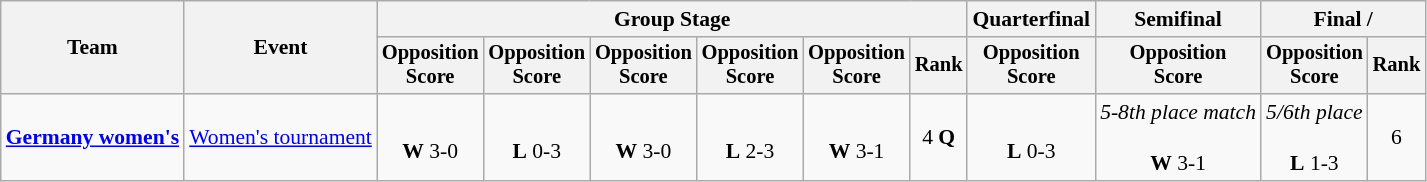<table class="wikitable" style="font-size:90%">
<tr>
<th rowspan=2>Team</th>
<th rowspan=2>Event</th>
<th colspan=6>Group Stage</th>
<th>Quarterfinal</th>
<th>Semifinal</th>
<th colspan=2>Final / </th>
</tr>
<tr style="font-size:95%">
<th>Opposition<br>Score</th>
<th>Opposition<br>Score</th>
<th>Opposition<br>Score</th>
<th>Opposition<br>Score</th>
<th>Opposition<br>Score</th>
<th>Rank</th>
<th>Opposition<br>Score</th>
<th>Opposition<br>Score</th>
<th>Opposition<br>Score</th>
<th>Rank</th>
</tr>
<tr align=center>
<td align=left><strong><a href='#'>Germany women's</a></strong></td>
<td align=left><a href='#'>Women's tournament</a></td>
<td align=center><br><strong>W</strong> 3-0</td>
<td align=center><br><strong>L</strong> 0-3</td>
<td align=center><br><strong>W</strong> 3-0</td>
<td align=center><br><strong>L</strong> 2-3</td>
<td align=center><br><strong>W</strong> 3-1</td>
<td align=center>4 <strong>Q</strong></td>
<td align=center><br><strong>L</strong> 0-3</td>
<td align=center><em>5-8th place match</em><br><br><strong>W</strong> 3-1</td>
<td align=center><em>5/6th place</em><br><br><strong>L</strong> 1-3</td>
<td align=center>6</td>
</tr>
</table>
